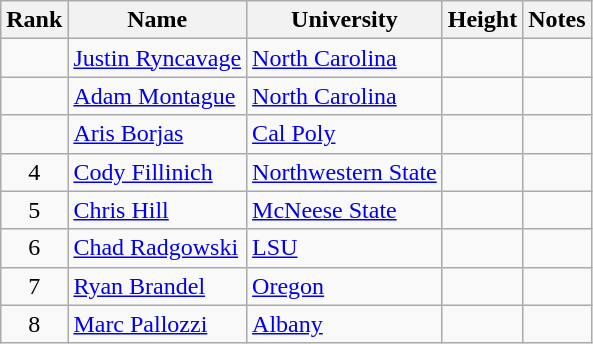<table class="wikitable sortable" style="text-align:center">
<tr>
<th>Rank</th>
<th>Name</th>
<th>University</th>
<th>Height</th>
<th>Notes</th>
</tr>
<tr>
<td></td>
<td align=left><a href='#'>Justin Ryncavage</a></td>
<td align=left><a href='#'>North Carolina</a></td>
<td></td>
<td></td>
</tr>
<tr>
<td></td>
<td align=left><a href='#'>Adam Montague</a></td>
<td align=left><a href='#'>North Carolina</a></td>
<td></td>
<td></td>
</tr>
<tr>
<td></td>
<td align=left><a href='#'>Aris Borjas</a></td>
<td align=left><a href='#'>Cal Poly</a></td>
<td></td>
<td></td>
</tr>
<tr>
<td>4</td>
<td align=left><a href='#'>Cody Fillinich</a></td>
<td align=left><a href='#'>Northwestern State</a></td>
<td></td>
<td></td>
</tr>
<tr>
<td>5</td>
<td align=left><a href='#'>Chris Hill</a></td>
<td align=left><a href='#'>McNeese State</a></td>
<td></td>
<td></td>
</tr>
<tr>
<td>6</td>
<td align=left><a href='#'>Chad Radgowski</a></td>
<td align=left><a href='#'>LSU</a></td>
<td></td>
<td></td>
</tr>
<tr>
<td>7</td>
<td align=left><a href='#'>Ryan Brandel</a></td>
<td align=left><a href='#'>Oregon</a></td>
<td></td>
<td></td>
</tr>
<tr>
<td>8</td>
<td align=left><a href='#'>Marc Pallozzi</a></td>
<td align=left><a href='#'>Albany</a></td>
<td></td>
<td></td>
</tr>
</table>
